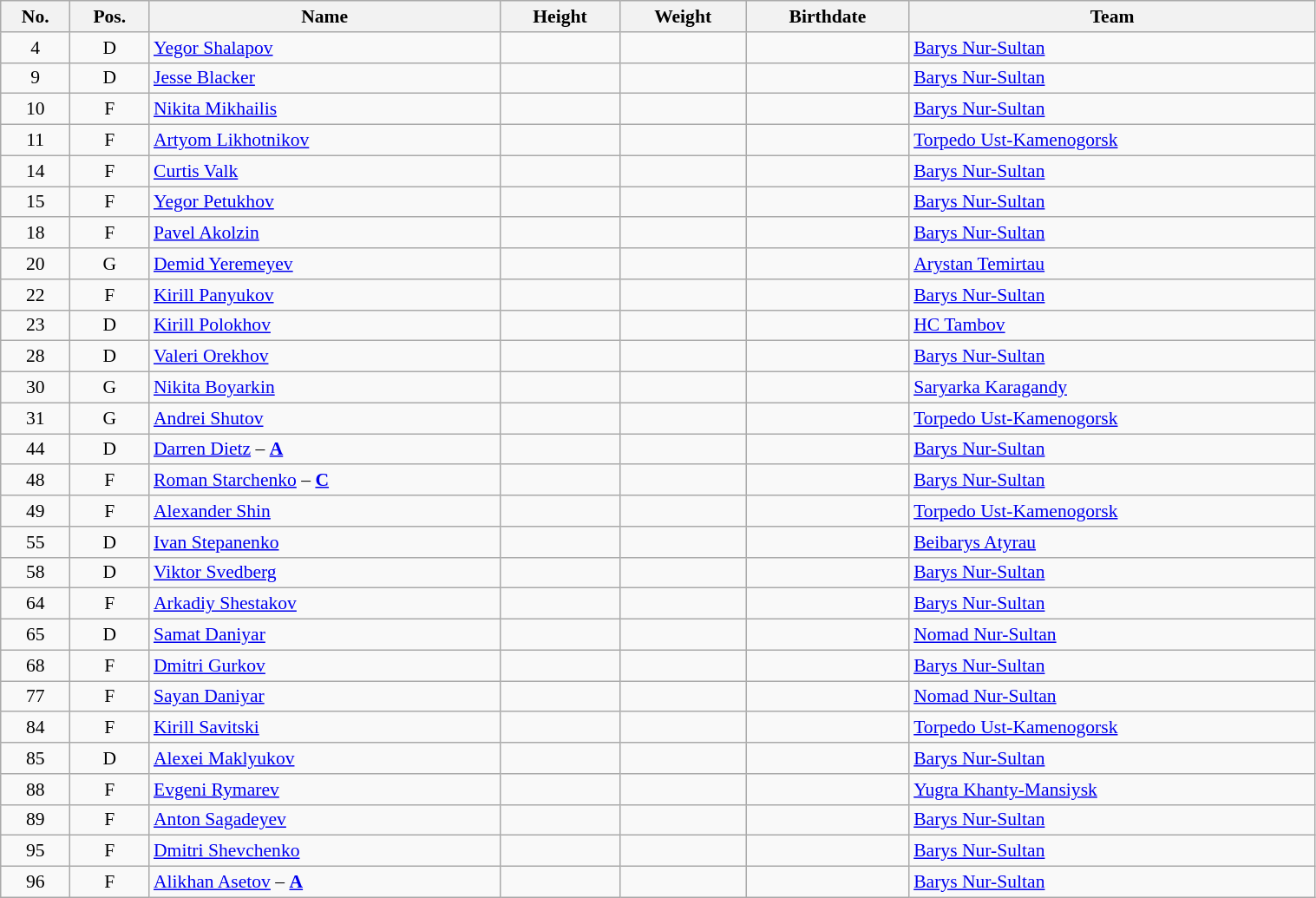<table width="80%" class="wikitable sortable" style="font-size: 90%; text-align: center;">
<tr>
<th>No.</th>
<th>Pos.</th>
<th>Name</th>
<th>Height</th>
<th>Weight</th>
<th>Birthdate</th>
<th>Team</th>
</tr>
<tr>
<td>4</td>
<td>D</td>
<td align=left><a href='#'>Yegor Shalapov</a></td>
<td></td>
<td></td>
<td></td>
<td style="text-align:left;"> <a href='#'>Barys Nur-Sultan</a></td>
</tr>
<tr>
<td>9</td>
<td>D</td>
<td align=left><a href='#'>Jesse Blacker</a></td>
<td></td>
<td></td>
<td></td>
<td style="text-align:left;"> <a href='#'>Barys Nur-Sultan</a></td>
</tr>
<tr>
<td>10</td>
<td>F</td>
<td align=left><a href='#'>Nikita Mikhailis</a></td>
<td></td>
<td></td>
<td></td>
<td style="text-align:left;"> <a href='#'>Barys Nur-Sultan</a></td>
</tr>
<tr>
<td>11</td>
<td>F</td>
<td align=left><a href='#'>Artyom Likhotnikov</a></td>
<td></td>
<td></td>
<td></td>
<td style="text-align:left;"> <a href='#'>Torpedo Ust-Kamenogorsk</a></td>
</tr>
<tr>
<td>14</td>
<td>F</td>
<td align=left><a href='#'>Curtis Valk</a></td>
<td></td>
<td></td>
<td></td>
<td style="text-align:left;"> <a href='#'>Barys Nur-Sultan</a></td>
</tr>
<tr>
<td>15</td>
<td>F</td>
<td align=left><a href='#'>Yegor Petukhov</a></td>
<td></td>
<td></td>
<td></td>
<td style="text-align:left;"> <a href='#'>Barys Nur-Sultan</a></td>
</tr>
<tr>
<td>18</td>
<td>F</td>
<td align=left><a href='#'>Pavel Akolzin</a></td>
<td></td>
<td></td>
<td></td>
<td style="text-align:left;"> <a href='#'>Barys Nur-Sultan</a></td>
</tr>
<tr>
<td>20</td>
<td>G</td>
<td align=left><a href='#'>Demid Yeremeyev</a></td>
<td></td>
<td></td>
<td></td>
<td style="text-align:left;"> <a href='#'>Arystan Temirtau</a></td>
</tr>
<tr>
<td>22</td>
<td>F</td>
<td align=left><a href='#'>Kirill Panyukov</a></td>
<td></td>
<td></td>
<td></td>
<td style="text-align:left;"> <a href='#'>Barys Nur-Sultan</a></td>
</tr>
<tr>
<td>23</td>
<td>D</td>
<td align=left><a href='#'>Kirill Polokhov</a></td>
<td></td>
<td></td>
<td></td>
<td style="text-align:left;"> <a href='#'>HC Tambov</a></td>
</tr>
<tr>
<td>28</td>
<td>D</td>
<td align=left><a href='#'>Valeri Orekhov</a></td>
<td></td>
<td></td>
<td></td>
<td style="text-align:left;"> <a href='#'>Barys Nur-Sultan</a></td>
</tr>
<tr>
<td>30</td>
<td>G</td>
<td align=left><a href='#'>Nikita Boyarkin</a></td>
<td></td>
<td></td>
<td></td>
<td style="text-align:left;"> <a href='#'>Saryarka Karagandy</a></td>
</tr>
<tr>
<td>31</td>
<td>G</td>
<td align=left><a href='#'>Andrei Shutov</a></td>
<td></td>
<td></td>
<td></td>
<td style="text-align:left;"> <a href='#'>Torpedo Ust-Kamenogorsk</a></td>
</tr>
<tr>
<td>44</td>
<td>D</td>
<td align=left><a href='#'>Darren Dietz</a> – <strong><a href='#'>A</a></strong></td>
<td></td>
<td></td>
<td></td>
<td style="text-align:left;"> <a href='#'>Barys Nur-Sultan</a></td>
</tr>
<tr>
<td>48</td>
<td>F</td>
<td align=left><a href='#'>Roman Starchenko</a> – <strong><a href='#'>C</a></strong></td>
<td></td>
<td></td>
<td></td>
<td style="text-align:left;"> <a href='#'>Barys Nur-Sultan</a></td>
</tr>
<tr>
<td>49</td>
<td>F</td>
<td align=left><a href='#'>Alexander Shin</a></td>
<td></td>
<td></td>
<td></td>
<td style="text-align:left;"> <a href='#'>Torpedo Ust-Kamenogorsk</a></td>
</tr>
<tr>
<td>55</td>
<td>D</td>
<td align=left><a href='#'>Ivan Stepanenko</a></td>
<td></td>
<td></td>
<td></td>
<td style="text-align:left;"> <a href='#'>Beibarys Atyrau</a></td>
</tr>
<tr>
<td>58</td>
<td>D</td>
<td align=left><a href='#'>Viktor Svedberg</a></td>
<td></td>
<td></td>
<td></td>
<td style="text-align:left;"> <a href='#'>Barys Nur-Sultan</a></td>
</tr>
<tr>
<td>64</td>
<td>F</td>
<td align=left><a href='#'>Arkadiy Shestakov</a></td>
<td></td>
<td></td>
<td></td>
<td style="text-align:left;"> <a href='#'>Barys Nur-Sultan</a></td>
</tr>
<tr>
<td>65</td>
<td>D</td>
<td align=left><a href='#'>Samat Daniyar</a></td>
<td></td>
<td></td>
<td></td>
<td style="text-align:left;"> <a href='#'>Nomad Nur-Sultan</a></td>
</tr>
<tr>
<td>68</td>
<td>F</td>
<td align=left><a href='#'>Dmitri Gurkov</a></td>
<td></td>
<td></td>
<td></td>
<td style="text-align:left;"> <a href='#'>Barys Nur-Sultan</a></td>
</tr>
<tr>
<td>77</td>
<td>F</td>
<td align=left><a href='#'>Sayan Daniyar</a></td>
<td></td>
<td></td>
<td></td>
<td style="text-align:left;"> <a href='#'>Nomad Nur-Sultan</a></td>
</tr>
<tr>
<td>84</td>
<td>F</td>
<td align=left><a href='#'>Kirill Savitski</a></td>
<td></td>
<td></td>
<td></td>
<td style="text-align:left;"> <a href='#'>Torpedo Ust-Kamenogorsk</a></td>
</tr>
<tr>
<td>85</td>
<td>D</td>
<td align=left><a href='#'>Alexei Maklyukov</a></td>
<td></td>
<td></td>
<td></td>
<td style="text-align:left;"> <a href='#'>Barys Nur-Sultan</a></td>
</tr>
<tr>
<td>88</td>
<td>F</td>
<td align=left><a href='#'>Evgeni Rymarev</a></td>
<td></td>
<td></td>
<td></td>
<td style="text-align:left;"> <a href='#'>Yugra Khanty-Mansiysk</a></td>
</tr>
<tr>
<td>89</td>
<td>F</td>
<td align=left><a href='#'>Anton Sagadeyev</a></td>
<td></td>
<td></td>
<td></td>
<td style="text-align:left;"> <a href='#'>Barys Nur-Sultan</a></td>
</tr>
<tr>
<td>95</td>
<td>F</td>
<td align=left><a href='#'>Dmitri Shevchenko</a></td>
<td></td>
<td></td>
<td></td>
<td style="text-align:left;"> <a href='#'>Barys Nur-Sultan</a></td>
</tr>
<tr>
<td>96</td>
<td>F</td>
<td align=left><a href='#'>Alikhan Asetov</a> – <strong><a href='#'>A</a></strong></td>
<td></td>
<td></td>
<td></td>
<td style="text-align:left;"> <a href='#'>Barys Nur-Sultan</a></td>
</tr>
</table>
